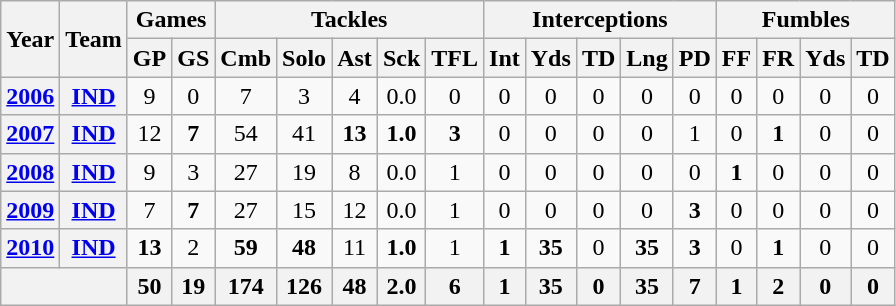<table class="wikitable" style="text-align:center">
<tr>
<th rowspan="2">Year</th>
<th rowspan="2">Team</th>
<th colspan="2">Games</th>
<th colspan="5">Tackles</th>
<th colspan="5">Interceptions</th>
<th colspan="4">Fumbles</th>
</tr>
<tr>
<th>GP</th>
<th>GS</th>
<th>Cmb</th>
<th>Solo</th>
<th>Ast</th>
<th>Sck</th>
<th>TFL</th>
<th>Int</th>
<th>Yds</th>
<th>TD</th>
<th>Lng</th>
<th>PD</th>
<th>FF</th>
<th>FR</th>
<th>Yds</th>
<th>TD</th>
</tr>
<tr>
<th><a href='#'>2006</a></th>
<th><a href='#'>IND</a></th>
<td>9</td>
<td>0</td>
<td>7</td>
<td>3</td>
<td>4</td>
<td>0.0</td>
<td>0</td>
<td>0</td>
<td>0</td>
<td>0</td>
<td>0</td>
<td>0</td>
<td>0</td>
<td>0</td>
<td>0</td>
<td>0</td>
</tr>
<tr>
<th><a href='#'>2007</a></th>
<th><a href='#'>IND</a></th>
<td>12</td>
<td><strong>7</strong></td>
<td>54</td>
<td>41</td>
<td><strong>13</strong></td>
<td><strong>1.0</strong></td>
<td><strong>3</strong></td>
<td>0</td>
<td>0</td>
<td>0</td>
<td>0</td>
<td>1</td>
<td>0</td>
<td><strong>1</strong></td>
<td>0</td>
<td>0</td>
</tr>
<tr>
<th><a href='#'>2008</a></th>
<th><a href='#'>IND</a></th>
<td>9</td>
<td>3</td>
<td>27</td>
<td>19</td>
<td>8</td>
<td>0.0</td>
<td>1</td>
<td>0</td>
<td>0</td>
<td>0</td>
<td>0</td>
<td>0</td>
<td><strong>1</strong></td>
<td>0</td>
<td>0</td>
<td>0</td>
</tr>
<tr>
<th><a href='#'>2009</a></th>
<th><a href='#'>IND</a></th>
<td>7</td>
<td><strong>7</strong></td>
<td>27</td>
<td>15</td>
<td>12</td>
<td>0.0</td>
<td>1</td>
<td>0</td>
<td>0</td>
<td>0</td>
<td>0</td>
<td><strong>3</strong></td>
<td>0</td>
<td>0</td>
<td>0</td>
<td>0</td>
</tr>
<tr>
<th><a href='#'>2010</a></th>
<th><a href='#'>IND</a></th>
<td><strong>13</strong></td>
<td>2</td>
<td><strong>59</strong></td>
<td><strong>48</strong></td>
<td>11</td>
<td><strong>1.0</strong></td>
<td>1</td>
<td><strong>1</strong></td>
<td><strong>35</strong></td>
<td>0</td>
<td><strong>35</strong></td>
<td><strong>3</strong></td>
<td>0</td>
<td><strong>1</strong></td>
<td>0</td>
<td>0</td>
</tr>
<tr>
<th colspan="2"></th>
<th>50</th>
<th>19</th>
<th>174</th>
<th>126</th>
<th>48</th>
<th>2.0</th>
<th>6</th>
<th>1</th>
<th>35</th>
<th>0</th>
<th>35</th>
<th>7</th>
<th>1</th>
<th>2</th>
<th>0</th>
<th>0</th>
</tr>
</table>
